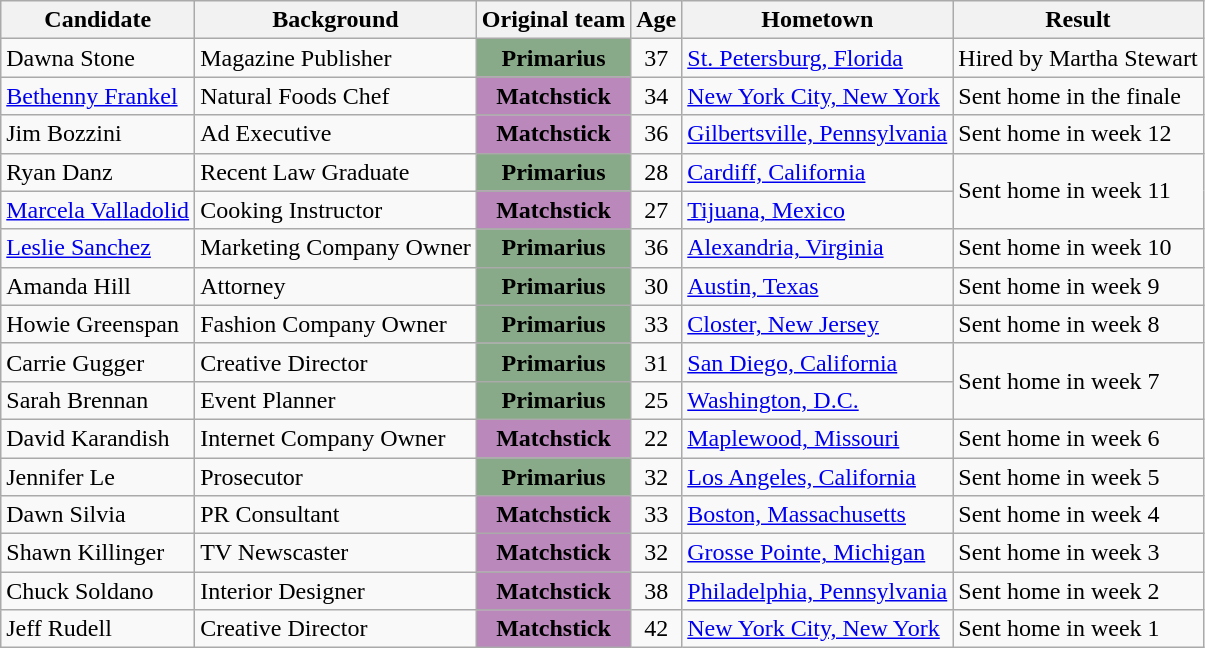<table class="sortable wikitable">
<tr>
<th>Candidate</th>
<th class="unsortable">Background</th>
<th>Original team</th>
<th>Age</th>
<th class="unsortable">Hometown</th>
<th class="unsortable">Result</th>
</tr>
<tr>
<td>Dawna Stone</td>
<td>Magazine Publisher</td>
<td align="center" style="background:#88aa88;"><strong>Primarius</strong></td>
<td align="center">37</td>
<td><a href='#'>St. Petersburg, Florida</a></td>
<td>Hired by Martha Stewart</td>
</tr>
<tr>
<td><a href='#'>Bethenny Frankel</a></td>
<td>Natural Foods Chef</td>
<td align="center" style="background:#bb88bb;"><span> <strong>Matchstick</strong></span></td>
<td align="center">34</td>
<td><a href='#'>New York City, New York</a></td>
<td>Sent home in the finale</td>
</tr>
<tr>
<td>Jim Bozzini</td>
<td>Ad Executive</td>
<td align="center" style="background:#bb88bb;"><span> <strong>Matchstick</strong></span></td>
<td align="center">36</td>
<td><a href='#'>Gilbertsville, Pennsylvania</a></td>
<td>Sent home in week 12</td>
</tr>
<tr>
<td>Ryan Danz</td>
<td>Recent Law Graduate</td>
<td align="center" style="background:#88aa88;"><strong>Primarius</strong></td>
<td align="center">28</td>
<td><a href='#'>Cardiff, California</a></td>
<td rowspan="2">Sent home in week 11</td>
</tr>
<tr>
<td><a href='#'>Marcela Valladolid</a></td>
<td>Cooking Instructor</td>
<td align="center" style="background:#bb88bb;"><span> <strong>Matchstick</strong></span></td>
<td align="center">27</td>
<td><a href='#'>Tijuana, Mexico</a></td>
</tr>
<tr>
<td><a href='#'>Leslie Sanchez</a></td>
<td>Marketing Company Owner</td>
<td align="center" style="background:#88aa88;"><strong>Primarius</strong></td>
<td align="center">36</td>
<td><a href='#'>Alexandria, Virginia</a></td>
<td>Sent home in week 10</td>
</tr>
<tr>
<td>Amanda Hill</td>
<td>Attorney</td>
<td align="center" style="background:#88aa88;"><strong>Primarius</strong></td>
<td align="center">30</td>
<td><a href='#'>Austin, Texas</a></td>
<td>Sent home in week 9</td>
</tr>
<tr>
<td>Howie Greenspan</td>
<td>Fashion Company Owner</td>
<td align="center" style="background:#88aa88;"><strong>Primarius</strong></td>
<td align="center">33</td>
<td><a href='#'>Closter, New Jersey</a></td>
<td>Sent home in week 8</td>
</tr>
<tr>
<td>Carrie Gugger</td>
<td>Creative Director</td>
<td align="center" style="background:#88aa88;"><strong>Primarius</strong></td>
<td align="center">31</td>
<td><a href='#'>San Diego, California</a></td>
<td rowspan="2">Sent home in week 7</td>
</tr>
<tr>
<td>Sarah Brennan</td>
<td>Event Planner</td>
<td align="center" style="background:#88aa88;"><strong>Primarius</strong></td>
<td align="center">25</td>
<td><a href='#'>Washington, D.C.</a></td>
</tr>
<tr>
<td>David Karandish</td>
<td>Internet Company Owner</td>
<td align="center" style="background:#bb88bb;"><span> <strong>Matchstick</strong></span></td>
<td align="center">22</td>
<td><a href='#'>Maplewood, Missouri</a></td>
<td>Sent home in week 6</td>
</tr>
<tr>
<td>Jennifer Le</td>
<td>Prosecutor</td>
<td align="center" style="background:#88aa88;"><strong>Primarius</strong></td>
<td align="center">32</td>
<td><a href='#'>Los Angeles, California</a></td>
<td>Sent home in week 5</td>
</tr>
<tr>
<td>Dawn Silvia</td>
<td>PR Consultant</td>
<td align="center" style="background:#bb88bb;"><span> <strong>Matchstick</strong></span></td>
<td align="center">33</td>
<td><a href='#'>Boston, Massachusetts</a></td>
<td>Sent home in week 4</td>
</tr>
<tr>
<td>Shawn Killinger</td>
<td>TV Newscaster</td>
<td align="center" style="background:#bb88bb;"><span> <strong>Matchstick</strong></span></td>
<td align="center">32</td>
<td><a href='#'>Grosse Pointe, Michigan</a></td>
<td>Sent home in week 3</td>
</tr>
<tr>
<td>Chuck Soldano</td>
<td>Interior Designer</td>
<td align="center" style="background:#bb88bb;"><span> <strong>Matchstick</strong></span></td>
<td align="center">38</td>
<td><a href='#'>Philadelphia, Pennsylvania</a></td>
<td>Sent home in week 2</td>
</tr>
<tr>
<td>Jeff Rudell</td>
<td>Creative Director</td>
<td align="center" style="background:#bb88bb;"><span> <strong>Matchstick</strong></span></td>
<td align="center">42</td>
<td><a href='#'>New York City, New York</a></td>
<td>Sent home in week 1</td>
</tr>
</table>
